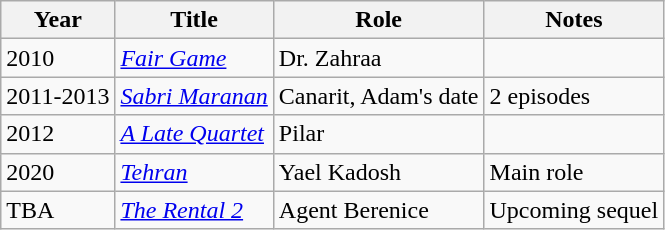<table class="wikitable sortable">
<tr ">
<th>Year</th>
<th>Title</th>
<th>Role</th>
<th>Notes</th>
</tr>
<tr>
<td>2010</td>
<td><em><a href='#'>Fair Game</a></em></td>
<td>Dr. Zahraa</td>
<td></td>
</tr>
<tr>
<td>2011-2013</td>
<td><em><a href='#'>Sabri Maranan</a></em></td>
<td>Canarit, Adam's date</td>
<td>2 episodes</td>
</tr>
<tr>
<td>2012</td>
<td><em><a href='#'>A Late Quartet</a></em></td>
<td>Pilar</td>
<td></td>
</tr>
<tr>
<td>2020</td>
<td><em><a href='#'>Tehran</a></em></td>
<td>Yael Kadosh</td>
<td>Main role</td>
</tr>
<tr>
<td>TBA</td>
<td><em><a href='#'>The Rental 2 </a></em></td>
<td>Agent Berenice</td>
<td>Upcoming sequel</td>
</tr>
</table>
